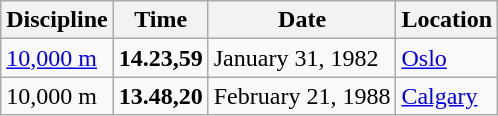<table class='wikitable'>
<tr>
<th>Discipline</th>
<th>Time</th>
<th>Date</th>
<th>Location</th>
</tr>
<tr>
<td><a href='#'>10,000 m</a></td>
<td><strong>14.23,59</strong></td>
<td>January 31, 1982</td>
<td align=left><a href='#'>Oslo</a></td>
</tr>
<tr>
<td>10,000 m</td>
<td><strong>13.48,20</strong></td>
<td>February 21, 1988</td>
<td align=left><a href='#'>Calgary</a></td>
</tr>
</table>
